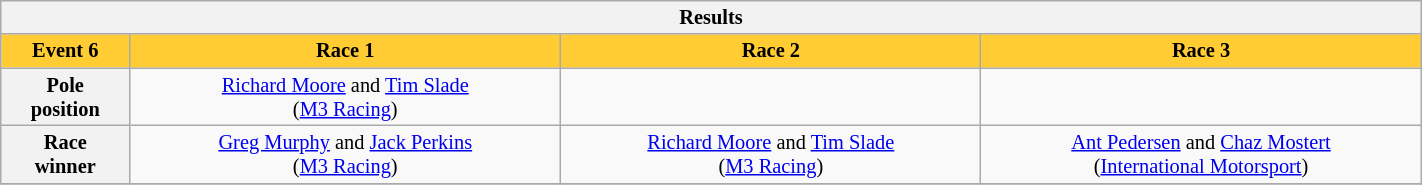<table class="wikitable collapsible collapsed" align="center" width=75% style="font-size: 85%; max-width: 950px">
<tr>
<th colspan="4">Results</th>
</tr>
<tr>
<td align="center" style="background:#FFCC33;"><strong>Event 6</strong></td>
<td align="center" style="background:#FFCC33;"><strong>Race 1</strong></td>
<td align="center" style="background:#FFCC33;"><strong>Race 2</strong></td>
<td align="center" style="background:#FFCC33;"><strong>Race 3</strong></td>
</tr>
<tr>
<th>Pole<br>position</th>
<td align="center"> <a href='#'>Richard Moore</a> and  <a href='#'>Tim Slade</a><br>(<a href='#'>M3 Racing</a>)</td>
<td align="center"></td>
<td align="center"></td>
</tr>
<tr>
<th>Race<br>winner</th>
<td align="center"> <a href='#'>Greg Murphy</a> and  <a href='#'>Jack Perkins</a><br>(<a href='#'>M3 Racing</a>)</td>
<td align="center"> <a href='#'>Richard Moore</a> and  <a href='#'>Tim Slade</a><br>(<a href='#'>M3 Racing</a>)</td>
<td align="center"> <a href='#'>Ant Pedersen</a> and  <a href='#'>Chaz Mostert</a><br>(<a href='#'>International Motorsport</a>)</td>
</tr>
<tr>
</tr>
</table>
